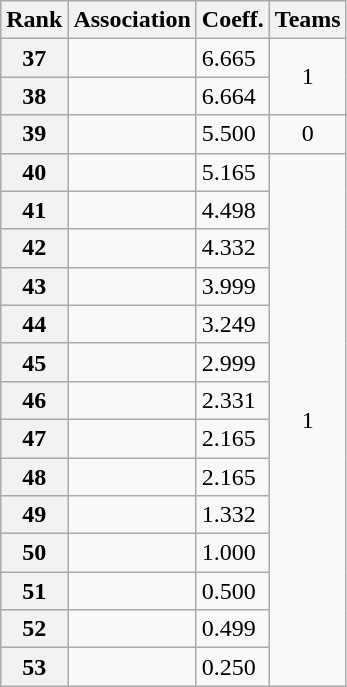<table class="wikitable">
<tr>
<th>Rank</th>
<th>Association</th>
<th>Coeff.</th>
<th>Teams</th>
</tr>
<tr>
<th>37</th>
<td></td>
<td>6.665</td>
<td style="text-align: center;" rowspan="2">1</td>
</tr>
<tr>
<th>38</th>
<td></td>
<td>6.664</td>
</tr>
<tr>
<th>39</th>
<td></td>
<td>5.500</td>
<td style="text-align:center;">0</td>
</tr>
<tr>
<th>40</th>
<td></td>
<td>5.165</td>
<td style="text-align: center;" rowspan="14">1</td>
</tr>
<tr>
<th>41</th>
<td></td>
<td>4.498</td>
</tr>
<tr>
<th>42</th>
<td></td>
<td>4.332</td>
</tr>
<tr>
<th>43</th>
<td></td>
<td>3.999</td>
</tr>
<tr>
<th>44</th>
<td></td>
<td>3.249</td>
</tr>
<tr>
<th>45</th>
<td></td>
<td>2.999</td>
</tr>
<tr>
<th>46</th>
<td></td>
<td>2.331</td>
</tr>
<tr>
<th>47</th>
<td></td>
<td>2.165</td>
</tr>
<tr>
<th>48</th>
<td></td>
<td>2.165</td>
</tr>
<tr>
<th>49</th>
<td></td>
<td>1.332</td>
</tr>
<tr>
<th>50</th>
<td></td>
<td>1.000</td>
</tr>
<tr>
<th>51</th>
<td></td>
<td>0.500</td>
</tr>
<tr>
<th>52</th>
<td></td>
<td>0.499</td>
</tr>
<tr>
<th>53</th>
<td></td>
<td>0.250</td>
</tr>
</table>
